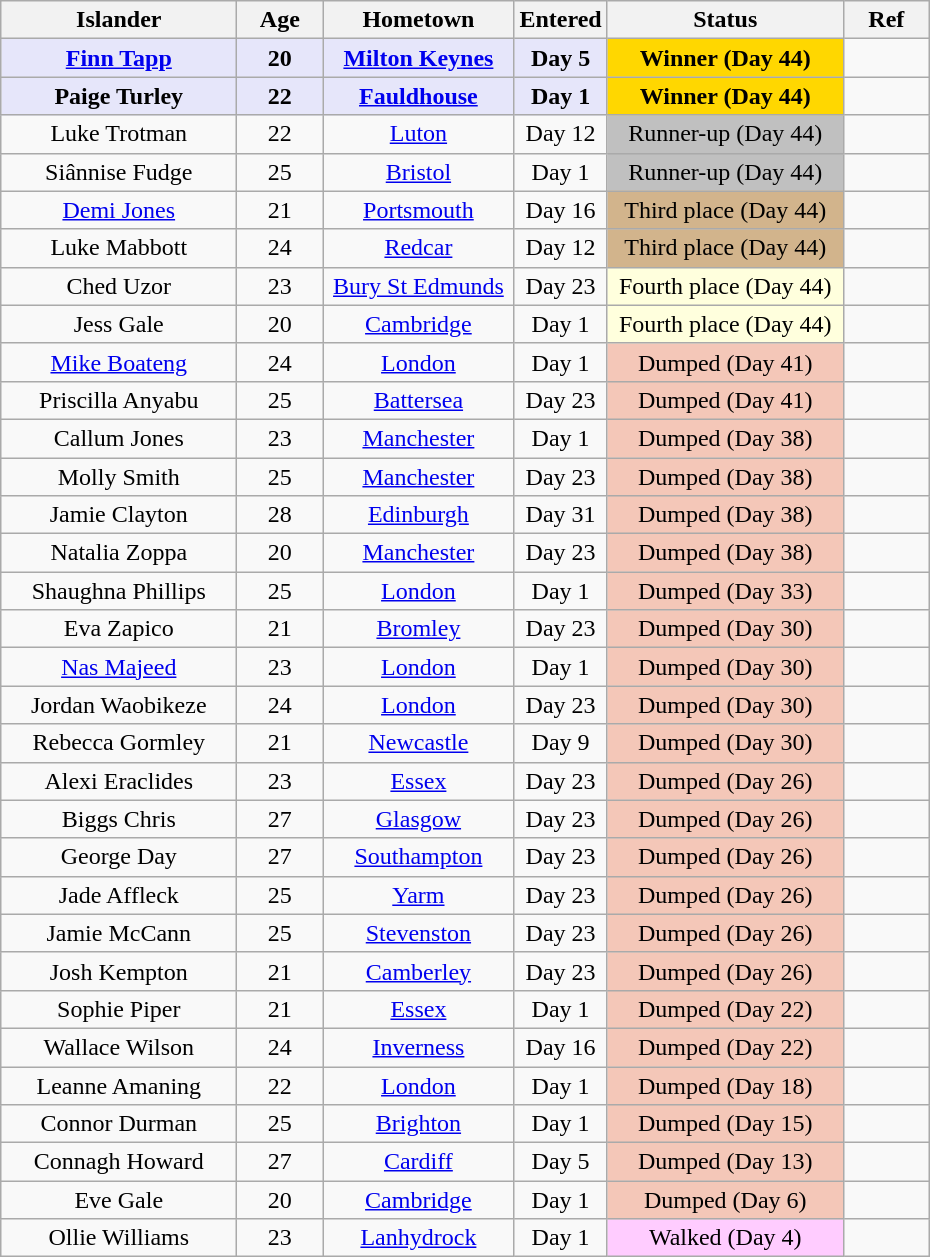<table class="wikitable sortable" style="text-align:center;">
<tr>
<th style="width:150px;"><strong>Islander</strong></th>
<th style="width:50px;"><strong>Age</strong></th>
<th style="width:120px;"><strong>Hometown</strong></th>
<th style="width:50px;"><strong>Entered</strong></th>
<th style="width:150px;"><strong>Status</strong></th>
<th style="width:50px;"><strong>Ref</strong></th>
</tr>
<tr>
<td style="background:lavender;"><strong><a href='#'>Finn Tapp</a></strong></td>
<td style="background:lavender;"><strong>20</strong></td>
<td style="background:lavender;"><strong><a href='#'>Milton Keynes</a></strong></td>
<td style="background:lavender;"><strong>Day 5</strong></td>
<td style="background:gold;"><strong>Winner (Day 44)</strong></td>
<td></td>
</tr>
<tr>
<td style="background:lavender;"><strong>Paige Turley</strong></td>
<td style="background:lavender;"><strong>22</strong></td>
<td style="background:lavender;"><strong><a href='#'>Fauldhouse</a></strong></td>
<td style="background:lavender;"><strong>Day 1</strong></td>
<td style="background:gold;"><strong>Winner (Day 44)</strong></td>
<td></td>
</tr>
<tr>
<td>Luke Trotman</td>
<td>22</td>
<td><a href='#'>Luton</a></td>
<td>Day 12</td>
<td style="background:silver;">Runner-up (Day 44)</td>
<td></td>
</tr>
<tr>
<td>Siânnise Fudge</td>
<td>25</td>
<td><a href='#'>Bristol</a></td>
<td>Day 1</td>
<td style="background:silver;">Runner-up (Day 44)</td>
<td></td>
</tr>
<tr>
<td><a href='#'>Demi Jones</a></td>
<td>21</td>
<td><a href='#'>Portsmouth</a></td>
<td>Day 16</td>
<td style="background:tan;">Third place (Day 44)</td>
<td></td>
</tr>
<tr>
<td>Luke Mabbott</td>
<td>24</td>
<td><a href='#'>Redcar</a></td>
<td>Day 12</td>
<td style="background:tan;">Third place (Day 44)</td>
<td></td>
</tr>
<tr>
<td>Ched Uzor</td>
<td>23</td>
<td><a href='#'>Bury St Edmunds</a></td>
<td>Day 23</td>
<td style="background:#FFFFDD;">Fourth place (Day 44)</td>
<td></td>
</tr>
<tr>
<td>Jess Gale</td>
<td>20</td>
<td><a href='#'>Cambridge</a></td>
<td>Day 1</td>
<td style="background:#FFFFDD;">Fourth place (Day 44)</td>
<td></td>
</tr>
<tr>
<td><a href='#'>Mike Boateng</a></td>
<td>24</td>
<td><a href='#'>London</a></td>
<td>Day 1</td>
<td style="background:#f4c7b8;">Dumped (Day 41)</td>
<td></td>
</tr>
<tr>
<td>Priscilla Anyabu</td>
<td>25</td>
<td><a href='#'>Battersea</a></td>
<td>Day 23</td>
<td style="background:#f4c7b8;">Dumped (Day 41)</td>
<td></td>
</tr>
<tr>
<td>Callum Jones</td>
<td>23</td>
<td><a href='#'>Manchester</a></td>
<td>Day 1</td>
<td style="background:#f4c7b8;">Dumped (Day 38)</td>
<td></td>
</tr>
<tr>
<td>Molly Smith</td>
<td>25</td>
<td><a href='#'>Manchester</a></td>
<td>Day 23</td>
<td style="background:#f4c7b8;">Dumped (Day 38)</td>
<td></td>
</tr>
<tr>
<td>Jamie Clayton</td>
<td>28</td>
<td><a href='#'>Edinburgh</a></td>
<td>Day 31</td>
<td style="background:#f4c7b8;">Dumped (Day 38)</td>
<td></td>
</tr>
<tr>
<td>Natalia Zoppa</td>
<td>20</td>
<td><a href='#'>Manchester</a></td>
<td>Day 23</td>
<td style="background:#f4c7b8;">Dumped (Day 38)</td>
<td></td>
</tr>
<tr>
<td>Shaughna Phillips</td>
<td>25</td>
<td><a href='#'>London</a></td>
<td>Day 1</td>
<td style="background:#f4c7b8;">Dumped (Day 33)</td>
<td></td>
</tr>
<tr>
<td>Eva Zapico</td>
<td>21</td>
<td><a href='#'>Bromley</a></td>
<td>Day 23</td>
<td style="background:#f4c7b8;">Dumped (Day 30)</td>
<td></td>
</tr>
<tr>
<td><a href='#'>Nas Majeed</a></td>
<td>23</td>
<td><a href='#'>London</a></td>
<td>Day 1</td>
<td style="background:#f4c7b8;">Dumped (Day 30)</td>
<td></td>
</tr>
<tr>
<td>Jordan Waobikeze</td>
<td>24</td>
<td><a href='#'>London</a></td>
<td>Day 23</td>
<td style="background:#f4c7b8;">Dumped (Day 30)</td>
<td></td>
</tr>
<tr>
<td>Rebecca Gormley</td>
<td>21</td>
<td><a href='#'>Newcastle</a></td>
<td>Day 9</td>
<td style="background:#f4c7b8;">Dumped (Day 30)</td>
<td></td>
</tr>
<tr>
<td>Alexi Eraclides</td>
<td>23</td>
<td><a href='#'>Essex</a></td>
<td>Day 23</td>
<td style="background:#f4c7b8;">Dumped (Day 26)</td>
<td></td>
</tr>
<tr>
<td>Biggs Chris</td>
<td>27</td>
<td><a href='#'>Glasgow</a></td>
<td>Day 23</td>
<td style="background:#f4c7b8;">Dumped (Day 26)</td>
<td></td>
</tr>
<tr>
<td>George Day</td>
<td>27</td>
<td><a href='#'>Southampton</a></td>
<td>Day 23</td>
<td style="background:#f4c7b8;">Dumped (Day 26)</td>
<td></td>
</tr>
<tr>
<td>Jade Affleck</td>
<td>25</td>
<td><a href='#'>Yarm</a></td>
<td>Day 23</td>
<td style="background:#f4c7b8;">Dumped (Day 26)</td>
<td></td>
</tr>
<tr>
<td>Jamie McCann</td>
<td>25</td>
<td><a href='#'>Stevenston</a></td>
<td>Day 23</td>
<td style="background:#f4c7b8;">Dumped (Day 26)</td>
<td></td>
</tr>
<tr>
<td>Josh Kempton</td>
<td>21</td>
<td><a href='#'>Camberley</a></td>
<td>Day 23</td>
<td style="background:#f4c7b8;">Dumped (Day 26)</td>
<td></td>
</tr>
<tr>
<td>Sophie Piper</td>
<td>21</td>
<td><a href='#'>Essex</a></td>
<td>Day 1</td>
<td style="background:#f4c7b8;">Dumped (Day 22)</td>
<td></td>
</tr>
<tr>
<td>Wallace Wilson</td>
<td>24</td>
<td><a href='#'>Inverness</a></td>
<td>Day 16</td>
<td style="background:#f4c7b8;">Dumped (Day 22)</td>
<td></td>
</tr>
<tr>
<td>Leanne Amaning</td>
<td>22</td>
<td><a href='#'>London</a></td>
<td>Day 1</td>
<td style="background:#f4c7b8;">Dumped (Day 18)</td>
<td></td>
</tr>
<tr>
<td>Connor Durman</td>
<td>25</td>
<td><a href='#'>Brighton</a></td>
<td>Day 1</td>
<td style="background:#f4c7b8;">Dumped (Day 15)</td>
<td></td>
</tr>
<tr>
<td>Connagh Howard</td>
<td>27</td>
<td><a href='#'>Cardiff</a></td>
<td>Day 5</td>
<td style="background:#f4c7b8;">Dumped (Day 13)</td>
<td></td>
</tr>
<tr>
<td>Eve Gale</td>
<td>20</td>
<td><a href='#'>Cambridge</a></td>
<td>Day 1</td>
<td style="background:#f4c7b8;">Dumped (Day 6)</td>
<td></td>
</tr>
<tr>
<td>Ollie Williams</td>
<td>23</td>
<td><a href='#'>Lanhydrock</a></td>
<td>Day 1</td>
<td style="background:#FCF;">Walked (Day 4)</td>
<td></td>
</tr>
</table>
